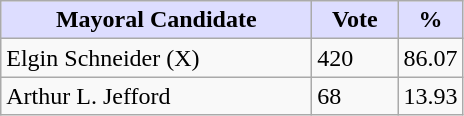<table class="wikitable">
<tr>
<th style="background:#ddf; width:200px;">Mayoral Candidate</th>
<th style="background:#ddf; width:50px;">Vote</th>
<th style="background:#ddf; width:30px;">%</th>
</tr>
<tr>
<td>Elgin Schneider (X)</td>
<td>420</td>
<td>86.07</td>
</tr>
<tr>
<td>Arthur L. Jefford</td>
<td>68</td>
<td>13.93</td>
</tr>
</table>
